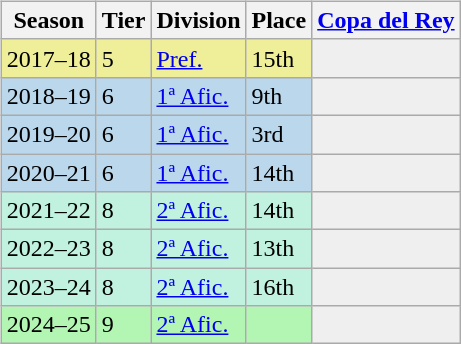<table>
<tr>
<td valign="top" width=0%><br><table class="wikitable">
<tr style="background:#f0f6fa;">
<th>Season</th>
<th>Tier</th>
<th>Division</th>
<th>Place</th>
<th><a href='#'>Copa del Rey</a></th>
</tr>
<tr>
<td style="background:#EFEF99;">2017–18</td>
<td style="background:#EFEF99;">5</td>
<td style="background:#EFEF99;"><a href='#'>Pref.</a></td>
<td style="background:#EFEF99;">15th</td>
<th style="background:#efefef;"></th>
</tr>
<tr>
<td style="background:#BBD7EC;">2018–19</td>
<td style="background:#BBD7EC;">6</td>
<td style="background:#BBD7EC;"><a href='#'>1ª Afic.</a></td>
<td style="background:#BBD7EC;">9th</td>
<th style="background:#efefef;"></th>
</tr>
<tr>
<td style="background:#BBD7EC;">2019–20</td>
<td style="background:#BBD7EC;">6</td>
<td style="background:#BBD7EC;"><a href='#'>1ª Afic.</a></td>
<td style="background:#BBD7EC;">3rd</td>
<th style="background:#efefef;"></th>
</tr>
<tr>
<td style="background:#BBD7EC;">2020–21</td>
<td style="background:#BBD7EC;">6</td>
<td style="background:#BBD7EC;"><a href='#'>1ª Afic.</a></td>
<td style="background:#BBD7EC;">14th</td>
<th style="background:#efefef;"></th>
</tr>
<tr>
<td style="background:#C0F2DF;">2021–22</td>
<td style="background:#C0F2DF;">8</td>
<td style="background:#C0F2DF;"><a href='#'>2ª Afic.</a></td>
<td style="background:#C0F2DF;">14th</td>
<th style="background:#efefef;"></th>
</tr>
<tr>
<td style="background:#C0F2DF;">2022–23</td>
<td style="background:#C0F2DF;">8</td>
<td style="background:#C0F2DF;"><a href='#'>2ª Afic.</a></td>
<td style="background:#C0F2DF;">13th</td>
<th style="background:#efefef;"></th>
</tr>
<tr>
<td style="background:#C0F2DF;">2023–24</td>
<td style="background:#C0F2DF;">8</td>
<td style="background:#C0F2DF;"><a href='#'>2ª Afic.</a></td>
<td style="background:#C0F2DF;">16th</td>
<th style="background:#efefef;"></th>
</tr>
<tr>
<td style="background:#B3F5B3;">2024–25</td>
<td style="background:#B3F5B3;">9</td>
<td style="background:#B3F5B3;"><a href='#'>2ª Afic.</a></td>
<td style="background:#B3F5B3;"></td>
<th style="background:#efefef;"></th>
</tr>
</table>
</td>
</tr>
</table>
